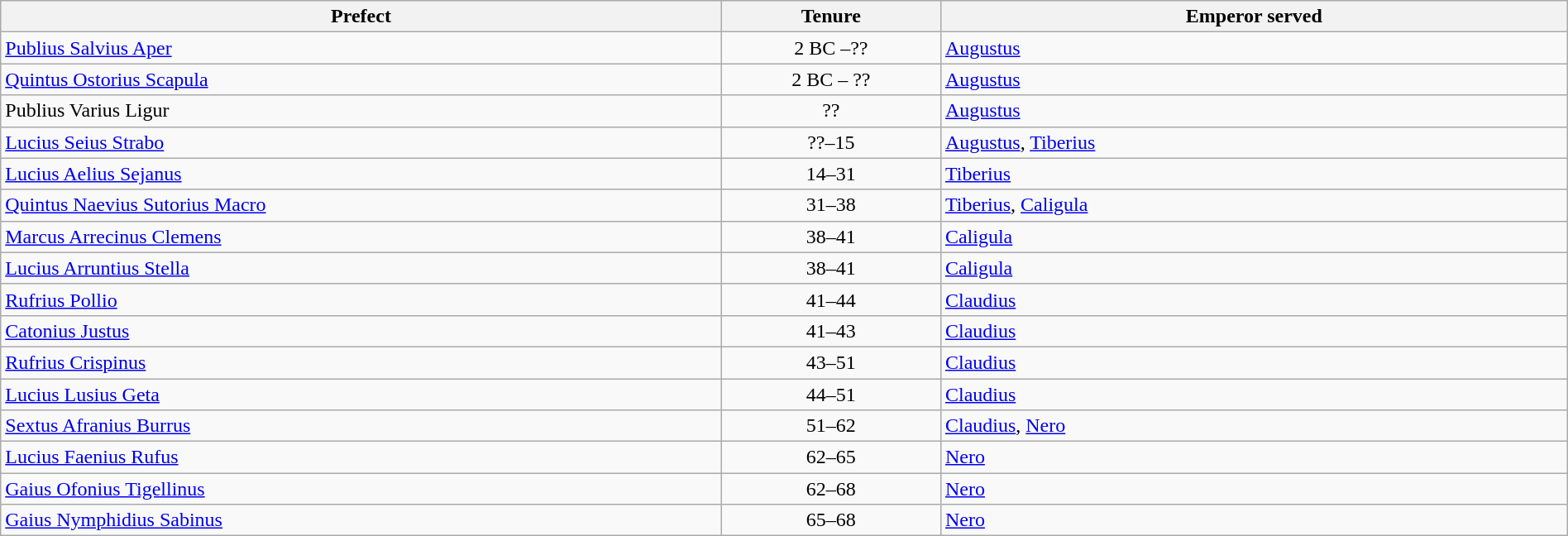<table class="wikitable" style="width:100%;">
<tr>
<th style="width:46%;">Prefect</th>
<th style="width:14%;">Tenure</th>
<th style="width:40%;">Emperor served</th>
</tr>
<tr>
<td><a href='#'>Publius Salvius Aper</a></td>
<td style="text-align:center;">2 BC –??</td>
<td><a href='#'>Augustus</a></td>
</tr>
<tr>
<td><a href='#'>Quintus Ostorius Scapula</a></td>
<td style="text-align:center;">2 BC – ??</td>
<td><a href='#'>Augustus</a></td>
</tr>
<tr>
<td>Publius Varius Ligur</td>
<td style="text-align:center;">??</td>
<td><a href='#'>Augustus</a></td>
</tr>
<tr>
<td><a href='#'>Lucius Seius Strabo</a></td>
<td style="text-align:center;">??–15</td>
<td><a href='#'>Augustus</a>, <a href='#'>Tiberius</a></td>
</tr>
<tr>
<td><a href='#'>Lucius Aelius Sejanus</a></td>
<td style="text-align:center;">14–31</td>
<td><a href='#'>Tiberius</a></td>
</tr>
<tr>
<td><a href='#'>Quintus Naevius Sutorius Macro</a></td>
<td style="text-align:center;">31–38</td>
<td><a href='#'>Tiberius</a>, <a href='#'>Caligula</a></td>
</tr>
<tr>
<td><a href='#'>Marcus Arrecinus Clemens</a></td>
<td style="text-align:center;">38–41</td>
<td><a href='#'>Caligula</a></td>
</tr>
<tr>
<td><a href='#'>Lucius Arruntius Stella</a></td>
<td style="text-align:center;">38–41</td>
<td><a href='#'>Caligula</a></td>
</tr>
<tr>
<td><a href='#'>Rufrius Pollio</a></td>
<td style="text-align:center;">41–44</td>
<td><a href='#'>Claudius</a></td>
</tr>
<tr>
<td><a href='#'>Catonius Justus</a></td>
<td style="text-align:center;">41–43</td>
<td><a href='#'>Claudius</a></td>
</tr>
<tr>
<td><a href='#'>Rufrius Crispinus</a></td>
<td style="text-align:center;">43–51</td>
<td><a href='#'>Claudius</a></td>
</tr>
<tr>
<td><a href='#'>Lucius Lusius Geta</a></td>
<td style="text-align:center;">44–51</td>
<td><a href='#'>Claudius</a></td>
</tr>
<tr>
<td><a href='#'>Sextus Afranius Burrus</a></td>
<td style="text-align:center;">51–62</td>
<td><a href='#'>Claudius</a>, <a href='#'>Nero</a></td>
</tr>
<tr>
<td><a href='#'>Lucius Faenius Rufus</a></td>
<td style="text-align:center;">62–65</td>
<td><a href='#'>Nero</a></td>
</tr>
<tr>
<td><a href='#'>Gaius Ofonius Tigellinus</a></td>
<td style="text-align:center;">62–68</td>
<td><a href='#'>Nero</a></td>
</tr>
<tr>
<td><a href='#'>Gaius Nymphidius Sabinus</a></td>
<td style="text-align:center;">65–68</td>
<td><a href='#'>Nero</a></td>
</tr>
</table>
